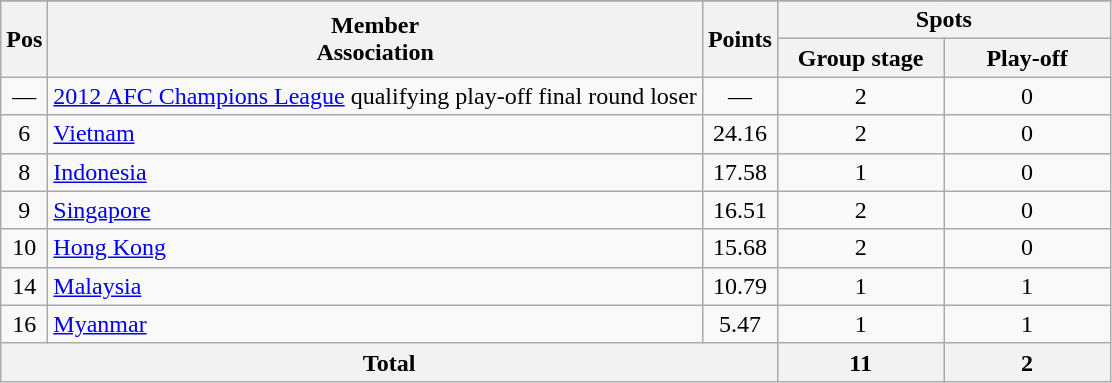<table class="wikitable" style="text-align: center;">
<tr>
</tr>
<tr>
<th rowspan="2">Pos</th>
<th rowspan="2">Member<br>Association</th>
<th rowspan="2">Points</th>
<th colspan="2">Spots</th>
</tr>
<tr>
<th width=15%>Group stage</th>
<th width=15%>Play-off</th>
</tr>
<tr>
<td>—</td>
<td align=left><a href='#'>2012 AFC Champions League</a> qualifying play-off final round loser</td>
<td>—</td>
<td>2</td>
<td>0</td>
</tr>
<tr>
<td>6</td>
<td align=left> <a href='#'>Vietnam</a></td>
<td>24.16</td>
<td>2</td>
<td>0</td>
</tr>
<tr>
<td>8</td>
<td align=left> <a href='#'>Indonesia</a></td>
<td>17.58</td>
<td>1</td>
<td>0</td>
</tr>
<tr>
<td>9</td>
<td align=left> <a href='#'>Singapore</a></td>
<td>16.51</td>
<td>2</td>
<td>0</td>
</tr>
<tr>
<td>10</td>
<td align=left> <a href='#'>Hong Kong</a></td>
<td>15.68</td>
<td>2</td>
<td>0</td>
</tr>
<tr>
<td>14</td>
<td align=left> <a href='#'>Malaysia</a></td>
<td>10.79</td>
<td>1</td>
<td>1</td>
</tr>
<tr>
<td>16</td>
<td align=left> <a href='#'>Myanmar</a></td>
<td>5.47</td>
<td>1</td>
<td>1</td>
</tr>
<tr>
<th colspan="3">Total</th>
<th>11</th>
<th>2</th>
</tr>
</table>
